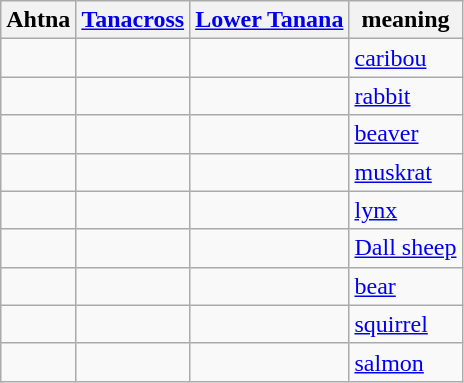<table class="wikitable">
<tr>
<th>Ahtna</th>
<th><a href='#'>Tanacross</a></th>
<th><a href='#'>Lower Tanana</a></th>
<th>meaning</th>
</tr>
<tr>
<td></td>
<td></td>
<td></td>
<td><a href='#'>caribou</a></td>
</tr>
<tr>
<td></td>
<td></td>
<td></td>
<td><a href='#'>rabbit</a></td>
</tr>
<tr>
<td></td>
<td></td>
<td></td>
<td><a href='#'>beaver</a></td>
</tr>
<tr>
<td></td>
<td></td>
<td></td>
<td><a href='#'>muskrat</a></td>
</tr>
<tr>
<td></td>
<td></td>
<td></td>
<td><a href='#'>lynx</a></td>
</tr>
<tr>
<td></td>
<td></td>
<td></td>
<td><a href='#'>Dall sheep</a></td>
</tr>
<tr>
<td></td>
<td></td>
<td></td>
<td><a href='#'>bear</a></td>
</tr>
<tr>
<td></td>
<td></td>
<td></td>
<td><a href='#'>squirrel</a></td>
</tr>
<tr>
<td></td>
<td></td>
<td></td>
<td><a href='#'>salmon</a></td>
</tr>
</table>
